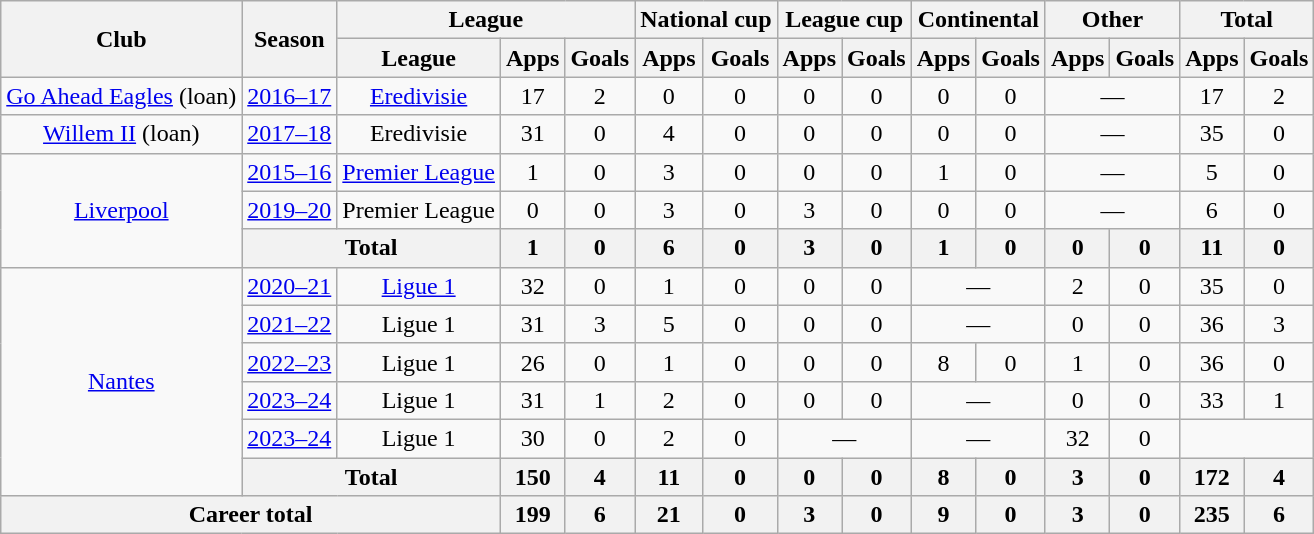<table class="wikitable" style="text-align: center">
<tr>
<th rowspan="2">Club</th>
<th rowspan="2">Season</th>
<th colspan="3">League</th>
<th colspan="2">National cup</th>
<th colspan="2">League cup</th>
<th colspan="2">Continental</th>
<th colspan="2">Other</th>
<th colspan="2">Total</th>
</tr>
<tr>
<th>League</th>
<th>Apps</th>
<th>Goals</th>
<th>Apps</th>
<th>Goals</th>
<th>Apps</th>
<th>Goals</th>
<th>Apps</th>
<th>Goals</th>
<th>Apps</th>
<th>Goals</th>
<th>Apps</th>
<th>Goals</th>
</tr>
<tr>
<td><a href='#'>Go Ahead Eagles</a> (loan)</td>
<td><a href='#'>2016–17</a></td>
<td><a href='#'>Eredivisie</a></td>
<td>17</td>
<td>2</td>
<td>0</td>
<td>0</td>
<td>0</td>
<td>0</td>
<td>0</td>
<td>0</td>
<td colspan="2">—</td>
<td>17</td>
<td>2</td>
</tr>
<tr>
<td><a href='#'>Willem II</a> (loan)</td>
<td><a href='#'>2017–18</a></td>
<td>Eredivisie</td>
<td>31</td>
<td>0</td>
<td>4</td>
<td>0</td>
<td>0</td>
<td>0</td>
<td>0</td>
<td>0</td>
<td colspan="2">—</td>
<td>35</td>
<td>0</td>
</tr>
<tr>
<td rowspan=3><a href='#'>Liverpool</a></td>
<td><a href='#'>2015–16</a></td>
<td><a href='#'>Premier League</a></td>
<td>1</td>
<td>0</td>
<td>3</td>
<td>0</td>
<td>0</td>
<td>0</td>
<td>1</td>
<td>0</td>
<td colspan="2">—</td>
<td>5</td>
<td>0</td>
</tr>
<tr>
<td><a href='#'>2019–20</a></td>
<td>Premier League</td>
<td>0</td>
<td>0</td>
<td>3</td>
<td>0</td>
<td>3</td>
<td>0</td>
<td>0</td>
<td>0</td>
<td colspan="2">—</td>
<td>6</td>
<td>0</td>
</tr>
<tr>
<th colspan="2">Total</th>
<th>1</th>
<th>0</th>
<th>6</th>
<th>0</th>
<th>3</th>
<th>0</th>
<th>1</th>
<th>0</th>
<th>0</th>
<th>0</th>
<th>11</th>
<th>0</th>
</tr>
<tr>
<td rowspan="6"><a href='#'>Nantes</a></td>
<td><a href='#'>2020–21</a></td>
<td><a href='#'>Ligue 1</a></td>
<td>32</td>
<td>0</td>
<td>1</td>
<td>0</td>
<td>0</td>
<td>0</td>
<td colspan="2">—</td>
<td>2</td>
<td>0</td>
<td>35</td>
<td>0</td>
</tr>
<tr>
<td><a href='#'>2021–22</a></td>
<td>Ligue 1</td>
<td>31</td>
<td>3</td>
<td>5</td>
<td>0</td>
<td>0</td>
<td>0</td>
<td colspan="2">—</td>
<td>0</td>
<td>0</td>
<td>36</td>
<td>3</td>
</tr>
<tr>
<td><a href='#'>2022–23</a></td>
<td>Ligue 1</td>
<td>26</td>
<td>0</td>
<td>1</td>
<td>0</td>
<td>0</td>
<td>0</td>
<td>8</td>
<td>0</td>
<td>1</td>
<td>0</td>
<td>36</td>
<td>0</td>
</tr>
<tr>
<td><a href='#'>2023–24</a></td>
<td>Ligue 1</td>
<td>31</td>
<td>1</td>
<td>2</td>
<td>0</td>
<td>0</td>
<td>0</td>
<td colspan="2">—</td>
<td>0</td>
<td>0</td>
<td>33</td>
<td>1</td>
</tr>
<tr>
<td><a href='#'>2023–24</a></td>
<td>Ligue 1</td>
<td>30</td>
<td>0</td>
<td>2</td>
<td>0</td>
<td colspan="2">—</td>
<td colspan="2">—</td>
<td>32</td>
<td>0</td>
</tr>
<tr>
<th colspan="2">Total</th>
<th>150</th>
<th>4</th>
<th>11</th>
<th>0</th>
<th>0</th>
<th>0</th>
<th>8</th>
<th>0</th>
<th>3</th>
<th>0</th>
<th>172</th>
<th>4</th>
</tr>
<tr>
<th colspan="3">Career total</th>
<th>199</th>
<th>6</th>
<th>21</th>
<th>0</th>
<th>3</th>
<th>0</th>
<th>9</th>
<th>0</th>
<th>3</th>
<th>0</th>
<th>235</th>
<th>6</th>
</tr>
</table>
